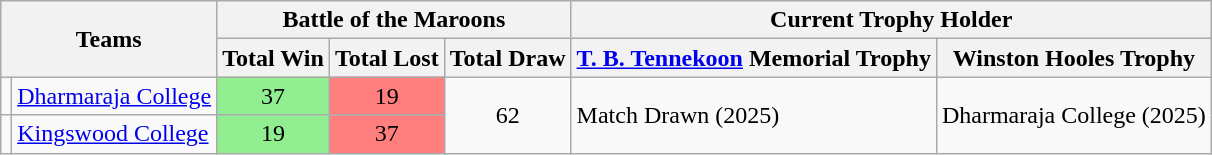<table class="wikitable" style="margin:1em auto;">
<tr>
<th colspan="2" rowspan="2">Teams</th>
<th colspan="3">Battle of the Maroons</th>
<th colspan="2">Current Trophy Holder</th>
</tr>
<tr>
<th>Total Win</th>
<th>Total Lost</th>
<th>Total Draw</th>
<th><a href='#'>T. B. Tennekoon</a> Memorial Trophy</th>
<th>Winston Hooles Trophy</th>
</tr>
<tr>
<td></td>
<td> <a href='#'>Dharmaraja College</a></td>
<td align="center" style="background:#90EE90; color:black">37</td>
<td align="center" style="background:#FF7F7F; color:black">19</td>
<td rowspan="2" align="center">62</td>
<td rowspan="2">Match Drawn (2025)</td>
<td rowspan="2">Dharmaraja College (2025)</td>
</tr>
<tr>
<td></td>
<td> <a href='#'>Kingswood College</a></td>
<td align="center" style="background:#90EE90; color:black">19</td>
<td align="center" style="background:#FF7F7F; color:black">37</td>
</tr>
</table>
